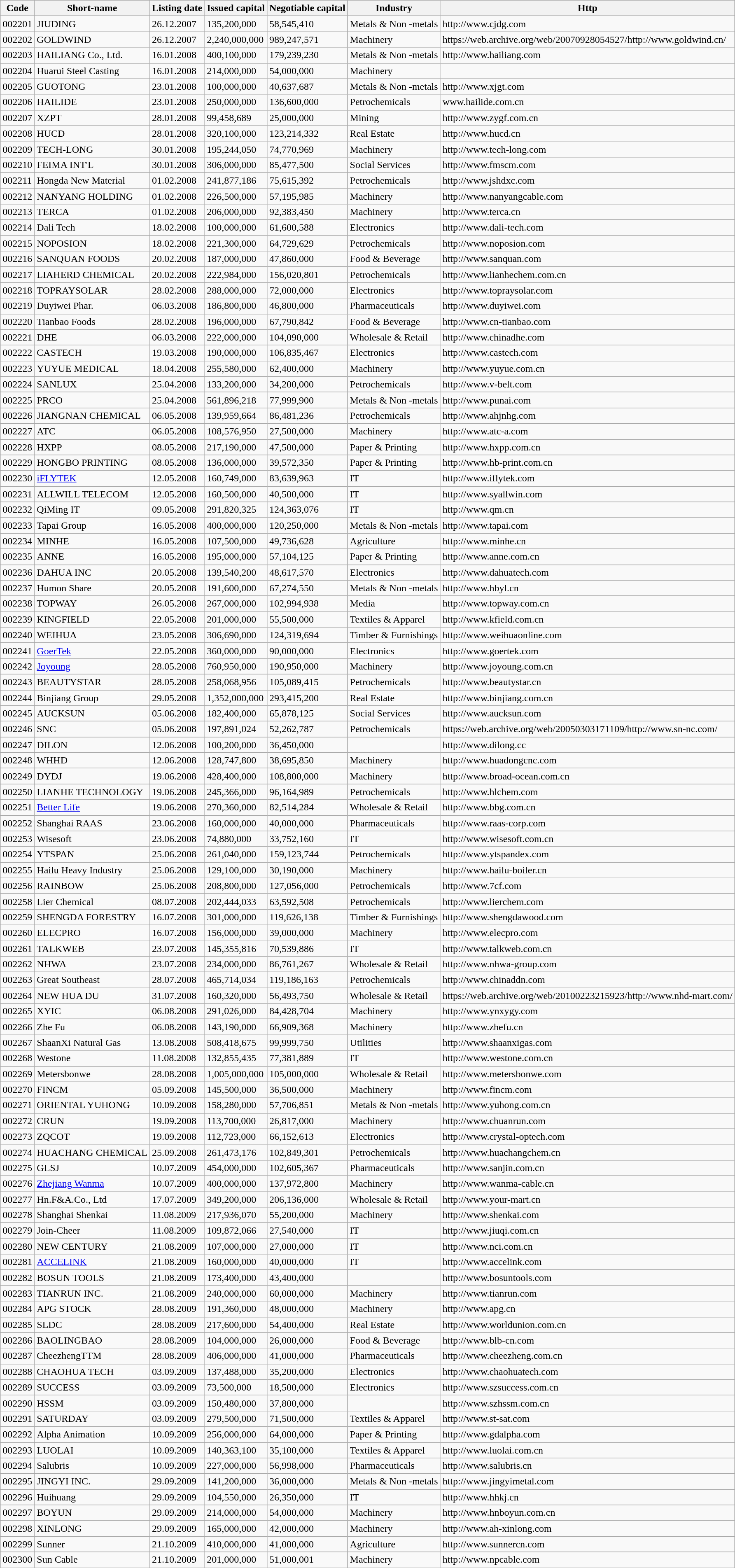<table class=wikitable>
<tr>
<th>Code</th>
<th>Short-name</th>
<th>Listing date</th>
<th>Issued capital</th>
<th>Negotiable capital</th>
<th>Industry</th>
<th>Http</th>
</tr>
<tr>
<td>002201</td>
<td>JIUDING</td>
<td>26.12.2007</td>
<td>135,200,000</td>
<td>58,545,410</td>
<td>Metals & Non -metals</td>
<td>http://www.cjdg.com</td>
</tr>
<tr>
<td>002202</td>
<td>GOLDWIND</td>
<td>26.12.2007</td>
<td>2,240,000,000</td>
<td>989,247,571</td>
<td>Machinery</td>
<td>https://web.archive.org/web/20070928054527/http://www.goldwind.cn/</td>
</tr>
<tr>
<td>002203</td>
<td>HAILIANG Co., Ltd.</td>
<td>16.01.2008</td>
<td>400,100,000</td>
<td>179,239,230</td>
<td>Metals & Non -metals</td>
<td>http://www.hailiang.com</td>
</tr>
<tr>
<td>002204</td>
<td>Huarui Steel Casting</td>
<td>16.01.2008</td>
<td>214,000,000</td>
<td>54,000,000</td>
<td>Machinery</td>
<td></td>
</tr>
<tr>
<td>002205</td>
<td>GUOTONG</td>
<td>23.01.2008</td>
<td>100,000,000</td>
<td>40,637,687</td>
<td>Metals & Non -metals</td>
<td>http://www.xjgt.com</td>
</tr>
<tr>
<td>002206</td>
<td>HAILIDE</td>
<td>23.01.2008</td>
<td>250,000,000</td>
<td>136,600,000</td>
<td>Petrochemicals</td>
<td>www.hailide.com.cn</td>
</tr>
<tr>
<td>002207</td>
<td>XZPT</td>
<td>28.01.2008</td>
<td>99,458,689</td>
<td>25,000,000</td>
<td>Mining</td>
<td>http://www.zygf.com.cn</td>
</tr>
<tr>
<td>002208</td>
<td>HUCD</td>
<td>28.01.2008</td>
<td>320,100,000</td>
<td>123,214,332</td>
<td>Real Estate</td>
<td>http://www.hucd.cn</td>
</tr>
<tr>
<td>002209</td>
<td>TECH-LONG</td>
<td>30.01.2008</td>
<td>195,244,050</td>
<td>74,770,969</td>
<td>Machinery</td>
<td>http://www.tech-long.com</td>
</tr>
<tr>
<td>002210</td>
<td>FEIMA INT'L</td>
<td>30.01.2008</td>
<td>306,000,000</td>
<td>85,477,500</td>
<td>Social Services</td>
<td>http://www.fmscm.com</td>
</tr>
<tr>
<td>002211</td>
<td>Hongda New Material</td>
<td>01.02.2008</td>
<td>241,877,186</td>
<td>75,615,392</td>
<td>Petrochemicals</td>
<td>http://www.jshdxc.com</td>
</tr>
<tr>
<td>002212</td>
<td>NANYANG HOLDING</td>
<td>01.02.2008</td>
<td>226,500,000</td>
<td>57,195,985</td>
<td>Machinery</td>
<td>http://www.nanyangcable.com</td>
</tr>
<tr>
<td>002213</td>
<td>TERCA</td>
<td>01.02.2008</td>
<td>206,000,000</td>
<td>92,383,450</td>
<td>Machinery</td>
<td>http://www.terca.cn</td>
</tr>
<tr>
<td>002214</td>
<td>Dali Tech</td>
<td>18.02.2008</td>
<td>100,000,000</td>
<td>61,600,588</td>
<td>Electronics</td>
<td>http://www.dali-tech.com</td>
</tr>
<tr>
<td>002215</td>
<td>NOPOSION</td>
<td>18.02.2008</td>
<td>221,300,000</td>
<td>64,729,629</td>
<td>Petrochemicals</td>
<td>http://www.noposion.com</td>
</tr>
<tr>
<td>002216</td>
<td>SANQUAN FOODS</td>
<td>20.02.2008</td>
<td>187,000,000</td>
<td>47,860,000</td>
<td>Food & Beverage</td>
<td>http://www.sanquan.com</td>
</tr>
<tr>
<td>002217</td>
<td>LIAHERD CHEMICAL</td>
<td>20.02.2008</td>
<td>222,984,000</td>
<td>156,020,801</td>
<td>Petrochemicals</td>
<td>http://www.lianhechem.com.cn</td>
</tr>
<tr>
<td>002218</td>
<td>TOPRAYSOLAR</td>
<td>28.02.2008</td>
<td>288,000,000</td>
<td>72,000,000</td>
<td>Electronics</td>
<td>http://www.topraysolar.com</td>
</tr>
<tr>
<td>002219</td>
<td>Duyiwei Phar.</td>
<td>06.03.2008</td>
<td>186,800,000</td>
<td>46,800,000</td>
<td>Pharmaceuticals</td>
<td>http://www.duyiwei.com</td>
</tr>
<tr>
<td>002220</td>
<td>Tianbao Foods</td>
<td>28.02.2008</td>
<td>196,000,000</td>
<td>67,790,842</td>
<td>Food & Beverage</td>
<td>http://www.cn-tianbao.com</td>
</tr>
<tr>
<td>002221</td>
<td>DHE</td>
<td>06.03.2008</td>
<td>222,000,000</td>
<td>104,090,000</td>
<td>Wholesale & Retail</td>
<td>http://www.chinadhe.com</td>
</tr>
<tr>
<td>002222</td>
<td>CASTECH</td>
<td>19.03.2008</td>
<td>190,000,000</td>
<td>106,835,467</td>
<td>Electronics</td>
<td>http://www.castech.com</td>
</tr>
<tr>
<td>002223</td>
<td>YUYUE MEDICAL</td>
<td>18.04.2008</td>
<td>255,580,000</td>
<td>62,400,000</td>
<td>Machinery</td>
<td>http://www.yuyue.com.cn</td>
</tr>
<tr>
<td>002224</td>
<td>SANLUX</td>
<td>25.04.2008</td>
<td>133,200,000</td>
<td>34,200,000</td>
<td>Petrochemicals</td>
<td>http://www.v-belt.com</td>
</tr>
<tr>
<td>002225</td>
<td>PRCO</td>
<td>25.04.2008</td>
<td>561,896,218</td>
<td>77,999,900</td>
<td>Metals & Non -metals</td>
<td>http://www.punai.com</td>
</tr>
<tr>
<td>002226</td>
<td>JIANGNAN CHEMICAL</td>
<td>06.05.2008</td>
<td>139,959,664</td>
<td>86,481,236</td>
<td>Petrochemicals</td>
<td>http://www.ahjnhg.com</td>
</tr>
<tr>
<td>002227</td>
<td>ATC</td>
<td>06.05.2008</td>
<td>108,576,950</td>
<td>27,500,000</td>
<td>Machinery</td>
<td>http://www.atc-a.com</td>
</tr>
<tr>
<td>002228</td>
<td>HXPP</td>
<td>08.05.2008</td>
<td>217,190,000</td>
<td>47,500,000</td>
<td>Paper & Printing</td>
<td>http://www.hxpp.com.cn</td>
</tr>
<tr>
<td>002229</td>
<td>HONGBO PRINTING</td>
<td>08.05.2008</td>
<td>136,000,000</td>
<td>39,572,350</td>
<td>Paper & Printing</td>
<td>http://www.hb-print.com.cn</td>
</tr>
<tr>
<td>002230</td>
<td><a href='#'>iFLYTEK</a></td>
<td>12.05.2008</td>
<td>160,749,000</td>
<td>83,639,963</td>
<td>IT</td>
<td>http://www.iflytek.com</td>
</tr>
<tr>
<td>002231</td>
<td>ALLWILL TELECOM</td>
<td>12.05.2008</td>
<td>160,500,000</td>
<td>40,500,000</td>
<td>IT</td>
<td>http://www.syallwin.com</td>
</tr>
<tr>
<td>002232</td>
<td>QiMing IT</td>
<td>09.05.2008</td>
<td>291,820,325</td>
<td>124,363,076</td>
<td>IT</td>
<td>http://www.qm.cn</td>
</tr>
<tr>
<td>002233</td>
<td>Tapai Group</td>
<td>16.05.2008</td>
<td>400,000,000</td>
<td>120,250,000</td>
<td>Metals & Non -metals</td>
<td>http://www.tapai.com</td>
</tr>
<tr>
<td>002234</td>
<td>MINHE</td>
<td>16.05.2008</td>
<td>107,500,000</td>
<td>49,736,628</td>
<td>Agriculture</td>
<td>http://www.minhe.cn</td>
</tr>
<tr>
<td>002235</td>
<td>ANNE</td>
<td>16.05.2008</td>
<td>195,000,000</td>
<td>57,104,125</td>
<td>Paper & Printing</td>
<td>http://www.anne.com.cn</td>
</tr>
<tr>
<td>002236</td>
<td>DAHUA INC</td>
<td>20.05.2008</td>
<td>139,540,200</td>
<td>48,617,570</td>
<td>Electronics</td>
<td>http://www.dahuatech.com</td>
</tr>
<tr>
<td>002237</td>
<td>Humon Share</td>
<td>20.05.2008</td>
<td>191,600,000</td>
<td>67,274,550</td>
<td>Metals & Non -metals</td>
<td>http://www.hbyl.cn</td>
</tr>
<tr>
<td>002238</td>
<td>TOPWAY</td>
<td>26.05.2008</td>
<td>267,000,000</td>
<td>102,994,938</td>
<td>Media</td>
<td>http://www.topway.com.cn</td>
</tr>
<tr>
<td>002239</td>
<td>KINGFIELD</td>
<td>22.05.2008</td>
<td>201,000,000</td>
<td>55,500,000</td>
<td>Textiles & Apparel</td>
<td>http://www.kfield.com.cn</td>
</tr>
<tr>
<td>002240</td>
<td>WEIHUA</td>
<td>23.05.2008</td>
<td>306,690,000</td>
<td>124,319,694</td>
<td>Timber & Furnishings</td>
<td>http://www.weihuaonline.com</td>
</tr>
<tr>
<td>002241</td>
<td><a href='#'>GoerTek</a></td>
<td>22.05.2008</td>
<td>360,000,000</td>
<td>90,000,000</td>
<td>Electronics</td>
<td>http://www.goertek.com</td>
</tr>
<tr>
<td>002242</td>
<td><a href='#'>Joyoung</a></td>
<td>28.05.2008</td>
<td>760,950,000</td>
<td>190,950,000</td>
<td>Machinery</td>
<td>http://www.joyoung.com.cn</td>
</tr>
<tr>
<td>002243</td>
<td>BEAUTYSTAR</td>
<td>28.05.2008</td>
<td>258,068,956</td>
<td>105,089,415</td>
<td>Petrochemicals</td>
<td>http://www.beautystar.cn</td>
</tr>
<tr>
<td>002244</td>
<td>Binjiang Group</td>
<td>29.05.2008</td>
<td>1,352,000,000</td>
<td>293,415,200</td>
<td>Real Estate</td>
<td>http://www.binjiang.com.cn</td>
</tr>
<tr>
<td>002245</td>
<td>AUCKSUN</td>
<td>05.06.2008</td>
<td>182,400,000</td>
<td>65,878,125</td>
<td>Social Services</td>
<td>http://www.aucksun.com</td>
</tr>
<tr>
<td>002246</td>
<td>SNC</td>
<td>05.06.2008</td>
<td>197,891,024</td>
<td>52,262,787</td>
<td>Petrochemicals</td>
<td>https://web.archive.org/web/20050303171109/http://www.sn-nc.com/</td>
</tr>
<tr>
<td>002247</td>
<td>DILON</td>
<td>12.06.2008</td>
<td>100,200,000</td>
<td>36,450,000</td>
<td></td>
<td>http://www.dilong.cc</td>
</tr>
<tr>
<td>002248</td>
<td>WHHD</td>
<td>12.06.2008</td>
<td>128,747,800</td>
<td>38,695,850</td>
<td>Machinery</td>
<td>http://www.huadongcnc.com</td>
</tr>
<tr>
<td>002249</td>
<td>DYDJ</td>
<td>19.06.2008</td>
<td>428,400,000</td>
<td>108,800,000</td>
<td>Machinery</td>
<td>http://www.broad-ocean.com.cn</td>
</tr>
<tr>
<td>002250</td>
<td>LIANHE TECHNOLOGY</td>
<td>19.06.2008</td>
<td>245,366,000</td>
<td>96,164,989</td>
<td>Petrochemicals</td>
<td>http://www.hlchem.com</td>
</tr>
<tr>
<td>002251</td>
<td><a href='#'>Better Life</a></td>
<td>19.06.2008</td>
<td>270,360,000</td>
<td>82,514,284</td>
<td>Wholesale & Retail</td>
<td>http://www.bbg.com.cn</td>
</tr>
<tr>
<td>002252</td>
<td>Shanghai RAAS</td>
<td>23.06.2008</td>
<td>160,000,000</td>
<td>40,000,000</td>
<td>Pharmaceuticals</td>
<td>http://www.raas-corp.com</td>
</tr>
<tr>
<td>002253</td>
<td>Wisesoft</td>
<td>23.06.2008</td>
<td>74,880,000</td>
<td>33,752,160</td>
<td>IT</td>
<td>http://www.wisesoft.com.cn</td>
</tr>
<tr>
<td>002254</td>
<td>YTSPAN</td>
<td>25.06.2008</td>
<td>261,040,000</td>
<td>159,123,744</td>
<td>Petrochemicals</td>
<td>http://www.ytspandex.com</td>
</tr>
<tr>
<td>002255</td>
<td>Hailu Heavy Industry</td>
<td>25.06.2008</td>
<td>129,100,000</td>
<td>30,190,000</td>
<td>Machinery</td>
<td>http://www.hailu-boiler.cn</td>
</tr>
<tr>
<td>002256</td>
<td>RAINBOW</td>
<td>25.06.2008</td>
<td>208,800,000</td>
<td>127,056,000</td>
<td>Petrochemicals</td>
<td>http://www.7cf.com</td>
</tr>
<tr>
<td>002258</td>
<td>Lier Chemical</td>
<td>08.07.2008</td>
<td>202,444,033</td>
<td>63,592,508</td>
<td>Petrochemicals</td>
<td>http://www.lierchem.com</td>
</tr>
<tr>
<td>002259</td>
<td>SHENGDA FORESTRY</td>
<td>16.07.2008</td>
<td>301,000,000</td>
<td>119,626,138</td>
<td>Timber & Furnishings</td>
<td>http://www.shengdawood.com</td>
</tr>
<tr>
<td>002260</td>
<td>ELECPRO</td>
<td>16.07.2008</td>
<td>156,000,000</td>
<td>39,000,000</td>
<td>Machinery</td>
<td>http://www.elecpro.com</td>
</tr>
<tr>
<td>002261</td>
<td>TALKWEB</td>
<td>23.07.2008</td>
<td>145,355,816</td>
<td>70,539,886</td>
<td>IT</td>
<td>http://www.talkweb.com.cn</td>
</tr>
<tr>
<td>002262</td>
<td>NHWA</td>
<td>23.07.2008</td>
<td>234,000,000</td>
<td>86,761,267</td>
<td>Wholesale & Retail</td>
<td>http://www.nhwa-group.com</td>
</tr>
<tr>
<td>002263</td>
<td>Great Southeast</td>
<td>28.07.2008</td>
<td>465,714,034</td>
<td>119,186,163</td>
<td>Petrochemicals</td>
<td>http://www.chinaddn.com</td>
</tr>
<tr>
<td>002264</td>
<td>NEW HUA DU</td>
<td>31.07.2008</td>
<td>160,320,000</td>
<td>56,493,750</td>
<td>Wholesale & Retail</td>
<td>https://web.archive.org/web/20100223215923/http://www.nhd-mart.com/</td>
</tr>
<tr>
<td>002265</td>
<td>XYIC</td>
<td>06.08.2008</td>
<td>291,026,000</td>
<td>84,428,704</td>
<td>Machinery</td>
<td>http://www.ynxygy.com</td>
</tr>
<tr>
<td>002266</td>
<td>Zhe Fu</td>
<td>06.08.2008</td>
<td>143,190,000</td>
<td>66,909,368</td>
<td>Machinery</td>
<td>http://www.zhefu.cn</td>
</tr>
<tr>
<td>002267</td>
<td>ShaanXi Natural Gas</td>
<td>13.08.2008</td>
<td>508,418,675</td>
<td>99,999,750</td>
<td>Utilities</td>
<td>http://www.shaanxigas.com</td>
</tr>
<tr>
<td>002268</td>
<td>Westone</td>
<td>11.08.2008</td>
<td>132,855,435</td>
<td>77,381,889</td>
<td>IT</td>
<td>http://www.westone.com.cn</td>
</tr>
<tr>
<td>002269</td>
<td>Metersbonwe</td>
<td>28.08.2008</td>
<td>1,005,000,000</td>
<td>105,000,000</td>
<td>Wholesale & Retail</td>
<td>http://www.metersbonwe.com</td>
</tr>
<tr>
<td>002270</td>
<td>FINCM</td>
<td>05.09.2008</td>
<td>145,500,000</td>
<td>36,500,000</td>
<td>Machinery</td>
<td>http://www.fincm.com</td>
</tr>
<tr>
<td>002271</td>
<td>ORIENTAL YUHONG</td>
<td>10.09.2008</td>
<td>158,280,000</td>
<td>57,706,851</td>
<td>Metals & Non -metals</td>
<td>http://www.yuhong.com.cn</td>
</tr>
<tr>
<td>002272</td>
<td>CRUN</td>
<td>19.09.2008</td>
<td>113,700,000</td>
<td>26,817,000</td>
<td>Machinery</td>
<td>http://www.chuanrun.com</td>
</tr>
<tr>
<td>002273</td>
<td>ZQCOT</td>
<td>19.09.2008</td>
<td>112,723,000</td>
<td>66,152,613</td>
<td>Electronics</td>
<td>http://www.crystal-optech.com</td>
</tr>
<tr>
<td>002274</td>
<td>HUACHANG CHEMICAL</td>
<td>25.09.2008</td>
<td>261,473,176</td>
<td>102,849,301</td>
<td>Petrochemicals</td>
<td>http://www.huachangchem.cn</td>
</tr>
<tr>
<td>002275</td>
<td>GLSJ</td>
<td>10.07.2009</td>
<td>454,000,000</td>
<td>102,605,367</td>
<td>Pharmaceuticals</td>
<td>http://www.sanjin.com.cn</td>
</tr>
<tr>
<td>002276</td>
<td><a href='#'>Zhejiang Wanma</a></td>
<td>10.07.2009</td>
<td>400,000,000</td>
<td>137,972,800</td>
<td>Machinery</td>
<td>http://www.wanma-cable.cn</td>
</tr>
<tr>
<td>002277</td>
<td>Hn.F&A.Co., Ltd</td>
<td>17.07.2009</td>
<td>349,200,000</td>
<td>206,136,000</td>
<td>Wholesale & Retail</td>
<td>http://www.your-mart.cn</td>
</tr>
<tr>
<td>002278</td>
<td>Shanghai Shenkai</td>
<td>11.08.2009</td>
<td>217,936,070</td>
<td>55,200,000</td>
<td>Machinery</td>
<td>http://www.shenkai.com</td>
</tr>
<tr>
<td>002279</td>
<td>Join-Cheer</td>
<td>11.08.2009</td>
<td>109,872,066</td>
<td>27,540,000</td>
<td>IT</td>
<td>http://www.jiuqi.com.cn</td>
</tr>
<tr>
<td>002280</td>
<td>NEW CENTURY</td>
<td>21.08.2009</td>
<td>107,000,000</td>
<td>27,000,000</td>
<td>IT</td>
<td>http://www.nci.com.cn</td>
</tr>
<tr>
<td>002281</td>
<td><a href='#'>ACCELINK</a></td>
<td>21.08.2009</td>
<td>160,000,000</td>
<td>40,000,000</td>
<td>IT</td>
<td>http://www.accelink.com</td>
</tr>
<tr>
<td>002282</td>
<td>BOSUN TOOLS</td>
<td>21.08.2009</td>
<td>173,400,000</td>
<td>43,400,000</td>
<td></td>
<td>http://www.bosuntools.com</td>
</tr>
<tr>
<td>002283</td>
<td>TIANRUN INC.</td>
<td>21.08.2009</td>
<td>240,000,000</td>
<td>60,000,000</td>
<td>Machinery</td>
<td>http://www.tianrun.com</td>
</tr>
<tr>
<td>002284</td>
<td>APG STOCK</td>
<td>28.08.2009</td>
<td>191,360,000</td>
<td>48,000,000</td>
<td>Machinery</td>
<td>http://www.apg.cn</td>
</tr>
<tr>
<td>002285</td>
<td>SLDC</td>
<td>28.08.2009</td>
<td>217,600,000</td>
<td>54,400,000</td>
<td>Real Estate</td>
<td>http://www.worldunion.com.cn</td>
</tr>
<tr>
<td>002286</td>
<td>BAOLINGBAO</td>
<td>28.08.2009</td>
<td>104,000,000</td>
<td>26,000,000</td>
<td>Food & Beverage</td>
<td>http://www.blb-cn.com</td>
</tr>
<tr>
<td>002287</td>
<td>CheezhengTTM</td>
<td>28.08.2009</td>
<td>406,000,000</td>
<td>41,000,000</td>
<td>Pharmaceuticals</td>
<td>http://www.cheezheng.com.cn</td>
</tr>
<tr>
<td>002288</td>
<td>CHAOHUA TECH</td>
<td>03.09.2009</td>
<td>137,488,000</td>
<td>35,200,000</td>
<td>Electronics</td>
<td>http://www.chaohuatech.com</td>
</tr>
<tr>
<td>002289</td>
<td>SUCCESS</td>
<td>03.09.2009</td>
<td>73,500,000</td>
<td>18,500,000</td>
<td>Electronics</td>
<td>http://www.szsuccess.com.cn</td>
</tr>
<tr>
<td>002290</td>
<td>HSSM</td>
<td>03.09.2009</td>
<td>150,480,000</td>
<td>37,800,000</td>
<td></td>
<td>http://www.szhssm.com.cn</td>
</tr>
<tr>
<td>002291</td>
<td>SATURDAY</td>
<td>03.09.2009</td>
<td>279,500,000</td>
<td>71,500,000</td>
<td>Textiles & Apparel</td>
<td>http://www.st-sat.com</td>
</tr>
<tr>
<td>002292</td>
<td>Alpha Animation</td>
<td>10.09.2009</td>
<td>256,000,000</td>
<td>64,000,000</td>
<td>Paper & Printing</td>
<td>http://www.gdalpha.com</td>
</tr>
<tr>
<td>002293</td>
<td>LUOLAI</td>
<td>10.09.2009</td>
<td>140,363,100</td>
<td>35,100,000</td>
<td>Textiles & Apparel</td>
<td>http://www.luolai.com.cn</td>
</tr>
<tr>
<td>002294</td>
<td>Salubris</td>
<td>10.09.2009</td>
<td>227,000,000</td>
<td>56,998,000</td>
<td>Pharmaceuticals</td>
<td>http://www.salubris.cn</td>
</tr>
<tr>
<td>002295</td>
<td>JINGYI INC.</td>
<td>29.09.2009</td>
<td>141,200,000</td>
<td>36,000,000</td>
<td>Metals & Non -metals</td>
<td>http://www.jingyimetal.com</td>
</tr>
<tr>
<td>002296</td>
<td>Huihuang</td>
<td>29.09.2009</td>
<td>104,550,000</td>
<td>26,350,000</td>
<td>IT</td>
<td>http://www.hhkj.cn</td>
</tr>
<tr>
<td>002297</td>
<td>BOYUN</td>
<td>29.09.2009</td>
<td>214,000,000</td>
<td>54,000,000</td>
<td>Machinery</td>
<td>http://www.hnboyun.com.cn</td>
</tr>
<tr>
<td>002298</td>
<td>XINLONG</td>
<td>29.09.2009</td>
<td>165,000,000</td>
<td>42,000,000</td>
<td>Machinery</td>
<td>http://www.ah-xinlong.com</td>
</tr>
<tr>
<td>002299</td>
<td>Sunner</td>
<td>21.10.2009</td>
<td>410,000,000</td>
<td>41,000,000</td>
<td>Agriculture</td>
<td>http://www.sunnercn.com</td>
</tr>
<tr>
<td>002300</td>
<td>Sun Cable</td>
<td>21.10.2009</td>
<td>201,000,000</td>
<td>51,000,001</td>
<td>Machinery</td>
<td>http://www.npcable.com</td>
</tr>
</table>
